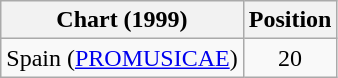<table class="wikitable sortable">
<tr>
<th>Chart (1999)</th>
<th>Position</th>
</tr>
<tr>
<td>Spain (<a href='#'>PROMUSICAE</a>)</td>
<td align="center">20</td>
</tr>
</table>
